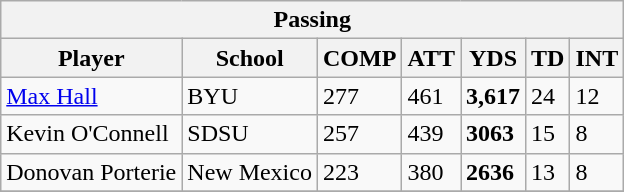<table class="wikitable">
<tr>
<th colspan="7" align="center">Passing</th>
</tr>
<tr>
<th>Player</th>
<th>School</th>
<th>COMP</th>
<th>ATT</th>
<th>YDS</th>
<th>TD</th>
<th>INT</th>
</tr>
<tr>
<td><a href='#'>Max Hall</a></td>
<td>BYU</td>
<td>277</td>
<td>461</td>
<td><strong>3,617</strong></td>
<td>24</td>
<td>12</td>
</tr>
<tr>
<td>Kevin O'Connell</td>
<td>SDSU</td>
<td>257</td>
<td>439</td>
<td><strong>3063</strong></td>
<td>15</td>
<td>8</td>
</tr>
<tr>
<td>Donovan Porterie</td>
<td>New Mexico</td>
<td>223</td>
<td>380</td>
<td><strong>2636</strong></td>
<td>13</td>
<td>8</td>
</tr>
<tr>
</tr>
</table>
